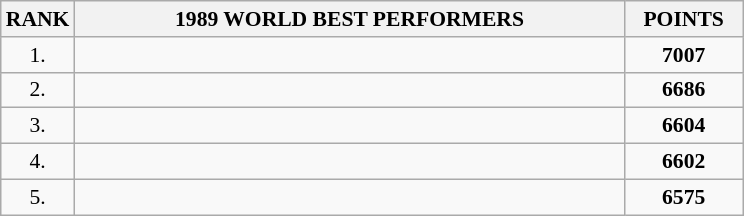<table class="wikitable" style="border-collapse: collapse; font-size: 90%;">
<tr>
<th>RANK</th>
<th align="center" style="width: 25em">1989 WORLD BEST PERFORMERS</th>
<th align="center" style="width: 5em">POINTS</th>
</tr>
<tr>
<td align="center">1.</td>
<td></td>
<td align="center"><strong>7007</strong></td>
</tr>
<tr>
<td align="center">2.</td>
<td></td>
<td align="center"><strong>6686</strong></td>
</tr>
<tr>
<td align="center">3.</td>
<td></td>
<td align="center"><strong>6604</strong></td>
</tr>
<tr>
<td align="center">4.</td>
<td></td>
<td align="center"><strong>6602</strong></td>
</tr>
<tr>
<td align="center">5.</td>
<td></td>
<td align="center"><strong>6575</strong></td>
</tr>
</table>
